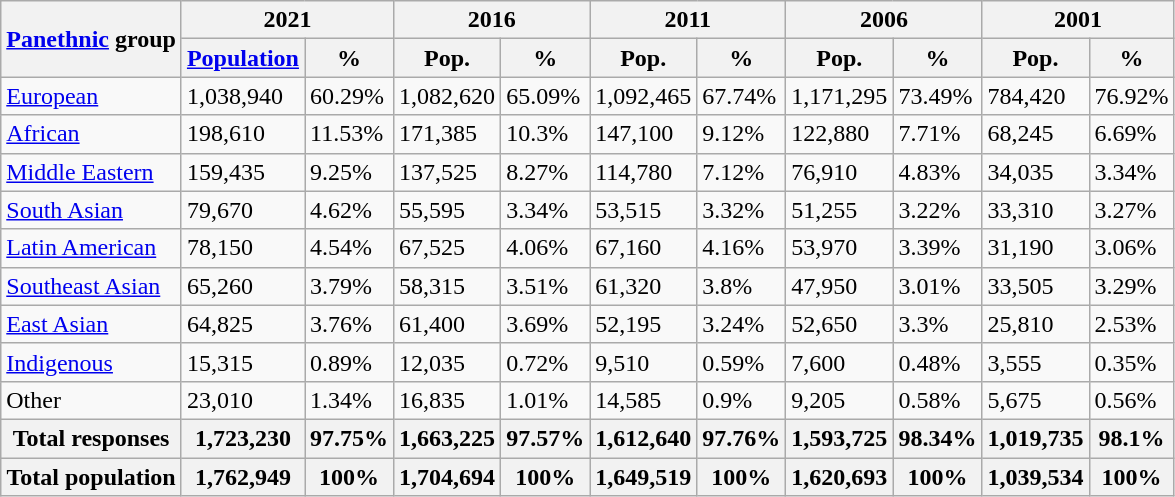<table class="wikitable sortable mw-collapsible">
<tr>
<th rowspan="2"><a href='#'>Panethnic</a> group</th>
<th colspan="2">2021</th>
<th colspan="2">2016</th>
<th colspan="2">2011</th>
<th colspan="2">2006</th>
<th colspan="2">2001</th>
</tr>
<tr>
<th><a href='#'>Population</a></th>
<th>%</th>
<th>Pop.</th>
<th>%</th>
<th>Pop.</th>
<th>%</th>
<th>Pop.</th>
<th>%</th>
<th>Pop.</th>
<th>%</th>
</tr>
<tr>
<td><a href='#'>European</a></td>
<td>1,038,940</td>
<td>60.29%</td>
<td>1,082,620</td>
<td>65.09%</td>
<td>1,092,465</td>
<td>67.74%</td>
<td>1,171,295</td>
<td>73.49%</td>
<td>784,420</td>
<td>76.92%</td>
</tr>
<tr>
<td><a href='#'>African</a></td>
<td>198,610</td>
<td>11.53%</td>
<td>171,385</td>
<td>10.3%</td>
<td>147,100</td>
<td>9.12%</td>
<td>122,880</td>
<td>7.71%</td>
<td>68,245</td>
<td>6.69%</td>
</tr>
<tr>
<td><a href='#'>Middle Eastern</a></td>
<td>159,435</td>
<td>9.25%</td>
<td>137,525</td>
<td>8.27%</td>
<td>114,780</td>
<td>7.12%</td>
<td>76,910</td>
<td>4.83%</td>
<td>34,035</td>
<td>3.34%</td>
</tr>
<tr>
<td><a href='#'>South Asian</a></td>
<td>79,670</td>
<td>4.62%</td>
<td>55,595</td>
<td>3.34%</td>
<td>53,515</td>
<td>3.32%</td>
<td>51,255</td>
<td>3.22%</td>
<td>33,310</td>
<td>3.27%</td>
</tr>
<tr>
<td><a href='#'>Latin American</a></td>
<td>78,150</td>
<td>4.54%</td>
<td>67,525</td>
<td>4.06%</td>
<td>67,160</td>
<td>4.16%</td>
<td>53,970</td>
<td>3.39%</td>
<td>31,190</td>
<td>3.06%</td>
</tr>
<tr>
<td><a href='#'>Southeast Asian</a></td>
<td>65,260</td>
<td>3.79%</td>
<td>58,315</td>
<td>3.51%</td>
<td>61,320</td>
<td>3.8%</td>
<td>47,950</td>
<td>3.01%</td>
<td>33,505</td>
<td>3.29%</td>
</tr>
<tr>
<td><a href='#'>East Asian</a></td>
<td>64,825</td>
<td>3.76%</td>
<td>61,400</td>
<td>3.69%</td>
<td>52,195</td>
<td>3.24%</td>
<td>52,650</td>
<td>3.3%</td>
<td>25,810</td>
<td>2.53%</td>
</tr>
<tr>
<td><a href='#'>Indigenous</a></td>
<td>15,315</td>
<td>0.89%</td>
<td>12,035</td>
<td>0.72%</td>
<td>9,510</td>
<td>0.59%</td>
<td>7,600</td>
<td>0.48%</td>
<td>3,555</td>
<td>0.35%</td>
</tr>
<tr>
<td>Other</td>
<td>23,010</td>
<td>1.34%</td>
<td>16,835</td>
<td>1.01%</td>
<td>14,585</td>
<td>0.9%</td>
<td>9,205</td>
<td>0.58%</td>
<td>5,675</td>
<td>0.56%</td>
</tr>
<tr>
<th>Total responses</th>
<th>1,723,230</th>
<th>97.75%</th>
<th>1,663,225</th>
<th>97.57%</th>
<th>1,612,640</th>
<th>97.76%</th>
<th>1,593,725</th>
<th>98.34%</th>
<th>1,019,735</th>
<th>98.1%</th>
</tr>
<tr>
<th>Total population</th>
<th>1,762,949</th>
<th>100%</th>
<th>1,704,694</th>
<th>100%</th>
<th>1,649,519</th>
<th>100%</th>
<th>1,620,693</th>
<th>100%</th>
<th>1,039,534</th>
<th>100%</th>
</tr>
</table>
